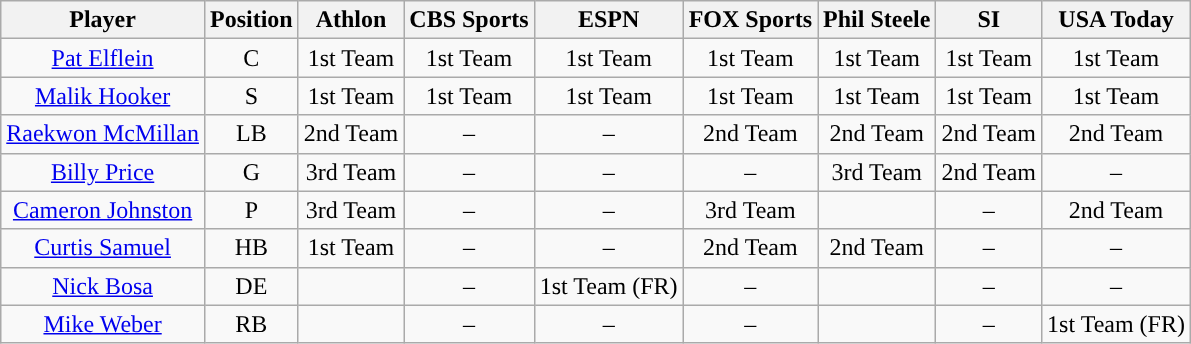<table class="wikitable sortable sortable" style="text-align: center">
<tr align="center">
<th>Player</th>
<th>Position</th>
<th>Athlon</th>
<th>CBS Sports</th>
<th>ESPN</th>
<th>FOX Sports</th>
<th>Phil Steele</th>
<th>SI</th>
<th>USA Today</th>
</tr>
<tr>
<td><a href='#'>Pat Elflein</a></td>
<td>C</td>
<td>1st Team</td>
<td>1st Team</td>
<td>1st Team</td>
<td>1st Team</td>
<td>1st Team</td>
<td>1st Team</td>
<td>1st Team</td>
</tr>
<tr>
<td><a href='#'>Malik Hooker</a></td>
<td>S</td>
<td>1st Team</td>
<td>1st Team</td>
<td>1st Team</td>
<td>1st Team</td>
<td>1st Team</td>
<td>1st Team</td>
<td>1st Team</td>
</tr>
<tr>
<td><a href='#'>Raekwon McMillan</a></td>
<td>LB</td>
<td>2nd Team</td>
<td>–</td>
<td>–</td>
<td>2nd Team</td>
<td>2nd Team</td>
<td>2nd Team</td>
<td>2nd Team</td>
</tr>
<tr>
<td><a href='#'>Billy Price</a></td>
<td>G</td>
<td>3rd Team</td>
<td>–</td>
<td>–</td>
<td>–</td>
<td>3rd Team</td>
<td>2nd Team</td>
<td>–</td>
</tr>
<tr>
<td><a href='#'>Cameron Johnston</a></td>
<td>P</td>
<td>3rd Team</td>
<td>–</td>
<td>–</td>
<td>3rd Team</td>
<td></td>
<td>–</td>
<td>2nd Team</td>
</tr>
<tr>
<td><a href='#'>Curtis Samuel</a></td>
<td>HB</td>
<td>1st Team</td>
<td>–</td>
<td>–</td>
<td>2nd Team</td>
<td>2nd Team</td>
<td>–</td>
<td>–</td>
</tr>
<tr>
<td><a href='#'>Nick Bosa</a></td>
<td>DE</td>
<td></td>
<td>–</td>
<td>1st Team (FR)</td>
<td>–</td>
<td></td>
<td>–</td>
<td>–</td>
</tr>
<tr>
<td><a href='#'>Mike Weber</a></td>
<td>RB</td>
<td></td>
<td>–</td>
<td>–</td>
<td>–</td>
<td></td>
<td>–</td>
<td>1st Team (FR)</td>
</tr>
</table>
